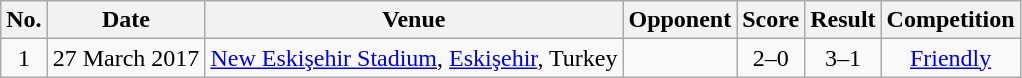<table class="wikitable sortable">
<tr>
<th scope="col">No.</th>
<th scope="col">Date</th>
<th scope="col">Venue</th>
<th scope="col">Opponent</th>
<th scope="col">Score</th>
<th scope="col">Result</th>
<th scope="col">Competition</th>
</tr>
<tr>
<td align="center">1</td>
<td>27 March 2017</td>
<td><a href='#'>New Eskişehir Stadium</a>, <a href='#'>Eskişehir</a>, Turkey</td>
<td></td>
<td align="center">2–0</td>
<td align="center">3–1</td>
<td align="center"><a href='#'>Friendly</a></td>
</tr>
</table>
